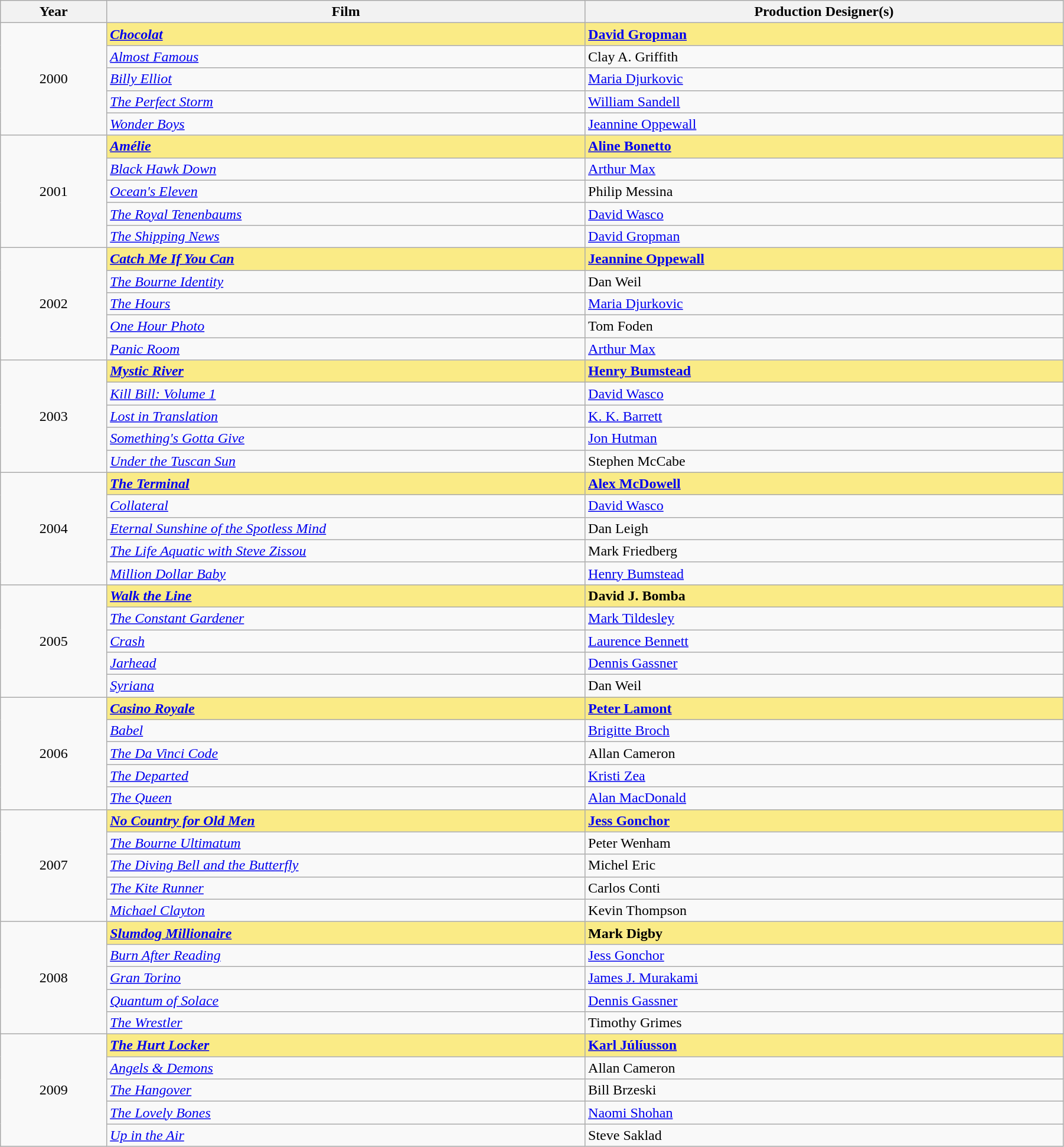<table class="wikitable" width="95%" cellpadding="5">
<tr>
<th width="10%">Year</th>
<th width="45%">Film</th>
<th width="45%">Production Designer(s)</th>
</tr>
<tr>
<td rowspan="5" style="text-align:center;">2000<br></td>
<td style="background:#FAEB86;"><strong><em><a href='#'>Chocolat</a></em></strong></td>
<td style="background:#FAEB86;"><strong><a href='#'>David Gropman</a></strong></td>
</tr>
<tr>
<td><em><a href='#'>Almost Famous</a></em></td>
<td>Clay A. Griffith</td>
</tr>
<tr>
<td><em><a href='#'>Billy Elliot</a></em></td>
<td><a href='#'>Maria Djurkovic</a></td>
</tr>
<tr>
<td><em><a href='#'>The Perfect Storm</a></em></td>
<td><a href='#'>William Sandell</a></td>
</tr>
<tr>
<td><em><a href='#'>Wonder Boys</a></em></td>
<td><a href='#'>Jeannine Oppewall</a></td>
</tr>
<tr>
<td rowspan="5" style="text-align:center;">2001<br></td>
<td style="background:#FAEB86;"><strong><em><a href='#'>Amélie</a></em></strong></td>
<td style="background:#FAEB86;"><strong><a href='#'>Aline Bonetto</a></strong></td>
</tr>
<tr>
<td><em><a href='#'>Black Hawk Down</a></em></td>
<td><a href='#'>Arthur Max</a></td>
</tr>
<tr>
<td><em><a href='#'>Ocean's Eleven</a></em></td>
<td>Philip Messina</td>
</tr>
<tr>
<td><em><a href='#'>The Royal Tenenbaums</a></em></td>
<td><a href='#'>David Wasco</a></td>
</tr>
<tr>
<td><em><a href='#'>The Shipping News</a></em></td>
<td><a href='#'>David Gropman</a></td>
</tr>
<tr>
<td rowspan="5" style="text-align:center;">2002<br></td>
<td style="background:#FAEB86;"><strong><em><a href='#'>Catch Me If You Can</a></em></strong></td>
<td style="background:#FAEB86;"><strong><a href='#'>Jeannine Oppewall</a></strong></td>
</tr>
<tr>
<td><em><a href='#'>The Bourne Identity</a></em></td>
<td>Dan Weil</td>
</tr>
<tr>
<td><em><a href='#'>The Hours</a></em></td>
<td><a href='#'>Maria Djurkovic</a></td>
</tr>
<tr>
<td><em><a href='#'>One Hour Photo</a></em></td>
<td>Tom Foden</td>
</tr>
<tr>
<td><em><a href='#'>Panic Room</a></em></td>
<td><a href='#'>Arthur Max</a></td>
</tr>
<tr>
<td rowspan="5" style="text-align:center;">2003<br></td>
<td style="background:#FAEB86;"><strong><em><a href='#'>Mystic River</a></em></strong></td>
<td style="background:#FAEB86;"><strong><a href='#'>Henry Bumstead</a></strong></td>
</tr>
<tr>
<td><em><a href='#'>Kill Bill: Volume 1</a></em></td>
<td><a href='#'>David Wasco</a></td>
</tr>
<tr>
<td><em><a href='#'>Lost in Translation</a></em></td>
<td><a href='#'>K. K. Barrett</a></td>
</tr>
<tr>
<td><em><a href='#'>Something's Gotta Give</a></em></td>
<td><a href='#'>Jon Hutman</a></td>
</tr>
<tr>
<td><em><a href='#'>Under the Tuscan Sun</a></em></td>
<td>Stephen McCabe</td>
</tr>
<tr>
<td rowspan="5" style="text-align:center;">2004<br></td>
<td style="background:#FAEB86;"><strong><em><a href='#'>The Terminal</a></em></strong></td>
<td style="background:#FAEB86;"><strong><a href='#'>Alex McDowell</a></strong></td>
</tr>
<tr>
<td><em><a href='#'>Collateral</a></em></td>
<td><a href='#'>David Wasco</a></td>
</tr>
<tr>
<td><em><a href='#'>Eternal Sunshine of the Spotless Mind</a></em></td>
<td>Dan Leigh</td>
</tr>
<tr>
<td><em><a href='#'>The Life Aquatic with Steve Zissou</a></em></td>
<td>Mark Friedberg</td>
</tr>
<tr>
<td><em><a href='#'>Million Dollar Baby</a></em></td>
<td><a href='#'>Henry Bumstead</a></td>
</tr>
<tr>
<td rowspan="5" style="text-align:center;">2005<br></td>
<td style="background:#FAEB86;"><strong><em><a href='#'>Walk the Line</a></em></strong></td>
<td style="background:#FAEB86;"><strong>David J. Bomba</strong></td>
</tr>
<tr>
<td><em><a href='#'>The Constant Gardener</a></em></td>
<td><a href='#'>Mark Tildesley</a></td>
</tr>
<tr>
<td><em><a href='#'>Crash</a></em></td>
<td><a href='#'>Laurence Bennett</a></td>
</tr>
<tr>
<td><em><a href='#'>Jarhead</a></em></td>
<td><a href='#'>Dennis Gassner</a></td>
</tr>
<tr>
<td><em><a href='#'>Syriana</a></em></td>
<td>Dan Weil</td>
</tr>
<tr>
<td rowspan="5" style="text-align:center;">2006<br></td>
<td style="background:#FAEB86;"><strong><em><a href='#'>Casino Royale</a></em></strong></td>
<td style="background:#FAEB86;"><strong><a href='#'>Peter Lamont</a></strong></td>
</tr>
<tr>
<td><em><a href='#'>Babel</a></em></td>
<td><a href='#'>Brigitte Broch</a></td>
</tr>
<tr>
<td><em><a href='#'>The Da Vinci Code</a></em></td>
<td>Allan Cameron</td>
</tr>
<tr>
<td><em><a href='#'>The Departed</a></em></td>
<td><a href='#'>Kristi Zea</a></td>
</tr>
<tr>
<td><em><a href='#'>The Queen</a></em></td>
<td><a href='#'>Alan MacDonald</a></td>
</tr>
<tr>
<td rowspan="5" style="text-align:center;">2007<br></td>
<td style="background:#FAEB86;"><strong><em><a href='#'>No Country for Old Men</a></em></strong></td>
<td style="background:#FAEB86;"><strong><a href='#'>Jess Gonchor</a></strong></td>
</tr>
<tr>
<td><em><a href='#'>The Bourne Ultimatum</a></em></td>
<td>Peter Wenham</td>
</tr>
<tr>
<td><em><a href='#'>The Diving Bell and the Butterfly</a></em></td>
<td>Michel Eric</td>
</tr>
<tr>
<td><em><a href='#'>The Kite Runner</a></em></td>
<td>Carlos Conti</td>
</tr>
<tr>
<td><em><a href='#'>Michael Clayton</a></em></td>
<td>Kevin Thompson</td>
</tr>
<tr>
<td rowspan="5" style="text-align:center;">2008<br></td>
<td style="background:#FAEB86;"><strong><em><a href='#'>Slumdog Millionaire</a></em></strong></td>
<td style="background:#FAEB86;"><strong>Mark Digby</strong></td>
</tr>
<tr>
<td><em><a href='#'>Burn After Reading</a></em></td>
<td><a href='#'>Jess Gonchor</a></td>
</tr>
<tr>
<td><em><a href='#'>Gran Torino</a></em></td>
<td><a href='#'>James J. Murakami</a></td>
</tr>
<tr>
<td><em><a href='#'>Quantum of Solace</a></em></td>
<td><a href='#'>Dennis Gassner</a></td>
</tr>
<tr>
<td><em><a href='#'>The Wrestler</a></em></td>
<td>Timothy Grimes</td>
</tr>
<tr>
<td rowspan="5" style="text-align:center;">2009<br></td>
<td style="background:#FAEB86;"><strong><em><a href='#'>The Hurt Locker</a></em></strong></td>
<td style="background:#FAEB86;"><strong><a href='#'>Karl Júlíusson</a></strong></td>
</tr>
<tr>
<td><em><a href='#'>Angels & Demons</a></em></td>
<td>Allan Cameron</td>
</tr>
<tr>
<td><em><a href='#'>The Hangover</a></em></td>
<td>Bill Brzeski</td>
</tr>
<tr>
<td><em><a href='#'>The Lovely Bones</a></em></td>
<td><a href='#'>Naomi Shohan</a></td>
</tr>
<tr>
<td><em><a href='#'>Up in the Air</a></em></td>
<td>Steve Saklad</td>
</tr>
</table>
